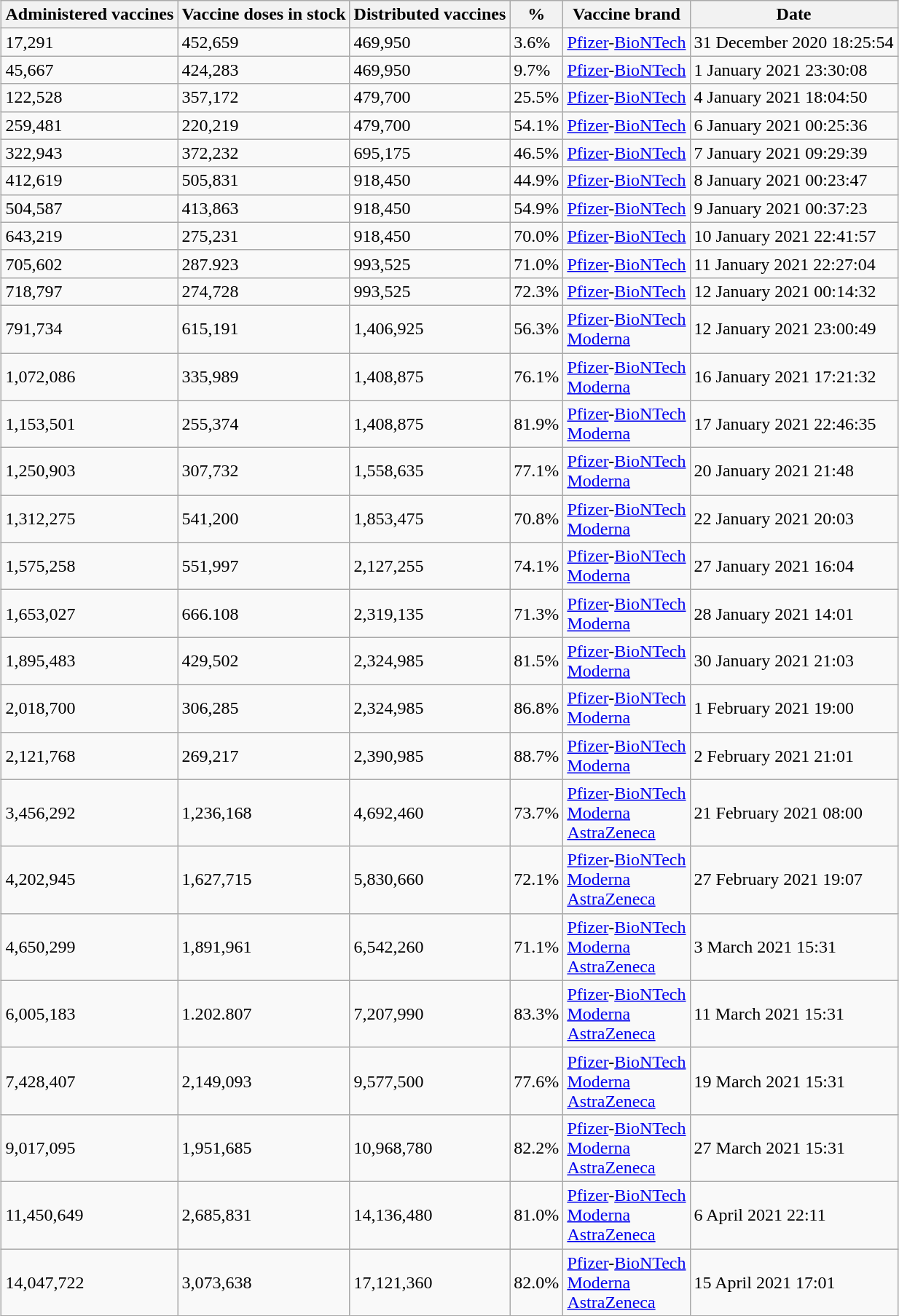<table class="wikitable" style="margin-left:auto; margin-right:auto; margin-top:0">
<tr>
<th>Administered vaccines</th>
<th>Vaccine doses in stock</th>
<th>Distributed vaccines</th>
<th>%</th>
<th>Vaccine brand</th>
<th>Date</th>
</tr>
<tr>
<td>17,291 </td>
<td>452,659 </td>
<td>469,950 </td>
<td>3.6%</td>
<td><a href='#'>Pfizer</a>-<a href='#'>BioNTech</a></td>
<td>31 December 2020 18:25:54</td>
</tr>
<tr>
<td>45,667  </td>
<td>424,283 </td>
<td>469,950 </td>
<td>9.7%</td>
<td><a href='#'>Pfizer</a>-<a href='#'>BioNTech</a></td>
<td>1 January 2021 23:30:08</td>
</tr>
<tr>
<td>122,528 </td>
<td>357,172 </td>
<td>479,700 </td>
<td>25.5%</td>
<td><a href='#'>Pfizer</a>-<a href='#'>BioNTech</a></td>
<td>4 January 2021 18:04:50</td>
</tr>
<tr>
<td>259,481 </td>
<td>220,219 </td>
<td>479,700 </td>
<td>54.1%</td>
<td><a href='#'>Pfizer</a>-<a href='#'>BioNTech</a></td>
<td>6 January 2021 00:25:36</td>
</tr>
<tr>
<td>322,943 </td>
<td>372,232 </td>
<td>695,175 </td>
<td>46.5%</td>
<td><a href='#'>Pfizer</a>-<a href='#'>BioNTech</a></td>
<td>7 January 2021 09:29:39</td>
</tr>
<tr>
<td>412,619 </td>
<td>505,831 </td>
<td>918,450 </td>
<td>44.9%</td>
<td><a href='#'>Pfizer</a>-<a href='#'>BioNTech</a></td>
<td>8 January 2021 00:23:47</td>
</tr>
<tr>
<td>504,587 </td>
<td>413,863 </td>
<td>918,450 </td>
<td>54.9%</td>
<td><a href='#'>Pfizer</a>-<a href='#'>BioNTech</a></td>
<td>9 January 2021 00:37:23</td>
</tr>
<tr>
<td>643,219</td>
<td>275,231 </td>
<td>918,450 </td>
<td>70.0%</td>
<td><a href='#'>Pfizer</a>-<a href='#'>BioNTech</a></td>
<td>10 January 2021 22:41:57</td>
</tr>
<tr>
<td>705,602 </td>
<td>287.923 </td>
<td>993,525 </td>
<td>71.0%</td>
<td><a href='#'>Pfizer</a>-<a href='#'>BioNTech</a></td>
<td>11 January 2021 22:27:04</td>
</tr>
<tr>
<td>718,797 </td>
<td>274,728 </td>
<td>993,525 </td>
<td>72.3%</td>
<td><a href='#'>Pfizer</a>-<a href='#'>BioNTech</a></td>
<td>12 January 2021 00:14:32</td>
</tr>
<tr>
<td>791,734 </td>
<td>615,191 </td>
<td>1,406,925 </td>
<td>56.3%</td>
<td><a href='#'>Pfizer</a>-<a href='#'>BioNTech</a><br><a href='#'>Moderna</a></td>
<td>12 January 2021 23:00:49</td>
</tr>
<tr>
<td>1,072,086 </td>
<td>335,989 </td>
<td>1,408,875 </td>
<td>76.1%</td>
<td><a href='#'>Pfizer</a>-<a href='#'>BioNTech</a><br><a href='#'>Moderna</a></td>
<td>16 January 2021 17:21:32</td>
</tr>
<tr>
<td>1,153,501 </td>
<td>255,374 </td>
<td>1,408,875 </td>
<td>81.9%</td>
<td><a href='#'>Pfizer</a>-<a href='#'>BioNTech</a><br><a href='#'>Moderna</a></td>
<td>17 January 2021 22:46:35</td>
</tr>
<tr>
<td>1,250,903 </td>
<td>307,732 </td>
<td>1,558,635 </td>
<td>77.1%</td>
<td><a href='#'>Pfizer</a>-<a href='#'>BioNTech</a><br><a href='#'>Moderna</a></td>
<td>20 January 2021 21:48</td>
</tr>
<tr>
<td>1,312,275</td>
<td>541,200 </td>
<td>1,853,475 </td>
<td>70.8%</td>
<td><a href='#'>Pfizer</a>-<a href='#'>BioNTech</a><br><a href='#'>Moderna</a></td>
<td>22 January 2021 20:03</td>
</tr>
<tr>
<td>1,575,258 </td>
<td>551,997 </td>
<td>2,127,255 </td>
<td>74.1%</td>
<td><a href='#'>Pfizer</a>-<a href='#'>BioNTech</a><br><a href='#'>Moderna</a></td>
<td>27 January 2021 16:04</td>
</tr>
<tr>
<td>1,653,027</td>
<td>666.108 </td>
<td>2,319,135 </td>
<td>71.3%</td>
<td><a href='#'>Pfizer</a>-<a href='#'>BioNTech</a><br><a href='#'>Moderna</a></td>
<td>28 January 2021 14:01</td>
</tr>
<tr>
<td>1,895,483</td>
<td>429,502 </td>
<td>2,324,985 </td>
<td>81.5%</td>
<td><a href='#'>Pfizer</a>-<a href='#'>BioNTech</a><br><a href='#'>Moderna</a></td>
<td>30 January 2021 21:03</td>
</tr>
<tr>
<td>2,018,700 </td>
<td>306,285 </td>
<td>2,324,985 </td>
<td>86.8%</td>
<td><a href='#'>Pfizer</a>-<a href='#'>BioNTech</a><br><a href='#'>Moderna</a></td>
<td>1 February 2021 19:00</td>
</tr>
<tr>
<td>2,121,768</td>
<td>269,217 </td>
<td>2,390,985 </td>
<td>88.7%</td>
<td><a href='#'>Pfizer</a>-<a href='#'>BioNTech</a><br><a href='#'>Moderna</a></td>
<td>2 February 2021 21:01</td>
</tr>
<tr>
<td>3,456,292 </td>
<td>1,236,168 </td>
<td>4,692,460 </td>
<td>73.7%</td>
<td><a href='#'>Pfizer</a>-<a href='#'>BioNTech</a><br><a href='#'>Moderna</a><br><a href='#'>AstraZeneca</a></td>
<td>21 February 2021 08:00</td>
</tr>
<tr>
<td>4,202,945 </td>
<td>1,627,715 </td>
<td>5,830,660 </td>
<td>72.1%</td>
<td><a href='#'>Pfizer</a>-<a href='#'>BioNTech</a><br><a href='#'>Moderna</a><br><a href='#'>AstraZeneca</a></td>
<td>27 February 2021 19:07</td>
</tr>
<tr>
<td>4,650,299 </td>
<td>1,891,961  </td>
<td>6,542,260 </td>
<td>71.1%</td>
<td><a href='#'>Pfizer</a>-<a href='#'>BioNTech</a><br><a href='#'>Moderna</a><br><a href='#'>AstraZeneca</a></td>
<td>3 March 2021 15:31</td>
</tr>
<tr>
<td>6,005,183 </td>
<td>1.202.807  </td>
<td>7,207,990 </td>
<td>83.3%</td>
<td><a href='#'>Pfizer</a>-<a href='#'>BioNTech</a><br><a href='#'>Moderna</a><br><a href='#'>AstraZeneca</a></td>
<td>11 March 2021 15:31</td>
</tr>
<tr>
<td>7,428,407 </td>
<td>2,149,093  </td>
<td>9,577,500 </td>
<td>77.6%</td>
<td><a href='#'>Pfizer</a>-<a href='#'>BioNTech</a><br><a href='#'>Moderna</a><br><a href='#'>AstraZeneca</a></td>
<td>19 March 2021 15:31</td>
</tr>
<tr>
<td>9,017,095 </td>
<td>1,951,685  </td>
<td>10,968,780 </td>
<td>82.2%</td>
<td><a href='#'>Pfizer</a>-<a href='#'>BioNTech</a><br><a href='#'>Moderna</a><br><a href='#'>AstraZeneca</a></td>
<td>27 March 2021 15:31</td>
</tr>
<tr>
<td>11,450,649 </td>
<td>2,685,831 </td>
<td>14,136,480 </td>
<td>81.0%</td>
<td><a href='#'>Pfizer</a>-<a href='#'>BioNTech</a><br><a href='#'>Moderna</a><br><a href='#'>AstraZeneca</a></td>
<td>6 April 2021 22:11</td>
</tr>
<tr>
<td>14,047,722 </td>
<td>3,073,638 </td>
<td>17,121,360 </td>
<td>82.0%</td>
<td><a href='#'>Pfizer</a>-<a href='#'>BioNTech</a><br><a href='#'>Moderna</a><br><a href='#'>AstraZeneca</a></td>
<td>15 April 2021 17:01</td>
</tr>
</table>
